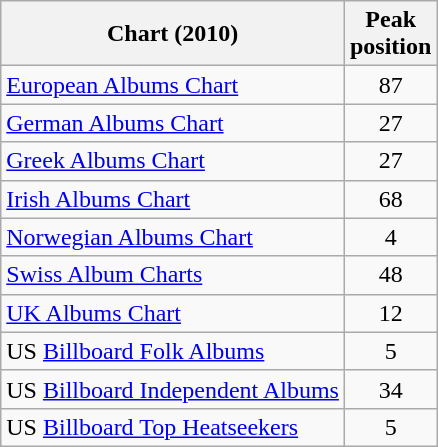<table class="wikitable sortable">
<tr>
<th>Chart (2010)</th>
<th>Peak<br>position</th>
</tr>
<tr>
<td><a href='#'>European Albums Chart</a></td>
<td style="text-align:center;">87</td>
</tr>
<tr>
<td><a href='#'>German Albums Chart</a></td>
<td style="text-align:center;">27</td>
</tr>
<tr>
<td><a href='#'>Greek Albums Chart</a></td>
<td style="text-align:center;">27</td>
</tr>
<tr>
<td><a href='#'>Irish Albums Chart</a></td>
<td style="text-align:center;">68</td>
</tr>
<tr>
<td><a href='#'>Norwegian Albums Chart</a></td>
<td style="text-align:center;">4</td>
</tr>
<tr>
<td><a href='#'>Swiss Album Charts</a></td>
<td style="text-align:center;">48</td>
</tr>
<tr>
<td><a href='#'>UK Albums Chart</a></td>
<td style="text-align:center;">12</td>
</tr>
<tr>
<td>US <a href='#'>Billboard Folk Albums</a></td>
<td style="text-align:center;">5</td>
</tr>
<tr>
<td>US <a href='#'>Billboard Independent Albums</a></td>
<td style="text-align:center;">34</td>
</tr>
<tr>
<td>US <a href='#'>Billboard Top Heatseekers</a></td>
<td style="text-align:center;">5</td>
</tr>
</table>
